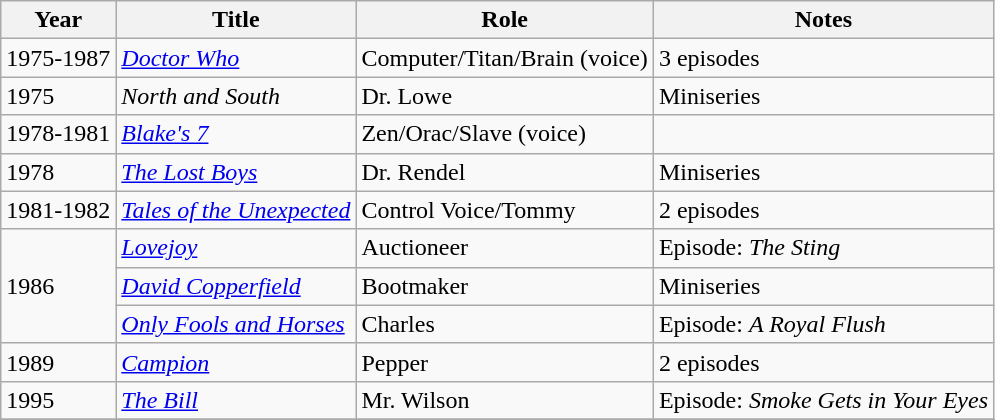<table class="wikitable">
<tr>
<th>Year</th>
<th>Title</th>
<th>Role</th>
<th>Notes</th>
</tr>
<tr>
<td>1975-1987</td>
<td><em><a href='#'>Doctor Who</a></em></td>
<td>Computer/Titan/Brain (voice)</td>
<td>3 episodes</td>
</tr>
<tr>
<td>1975</td>
<td><em>North and South</em></td>
<td>Dr. Lowe</td>
<td>Miniseries</td>
</tr>
<tr>
<td>1978-1981</td>
<td><em><a href='#'>Blake's 7</a></em></td>
<td>Zen/Orac/Slave (voice)</td>
<td></td>
</tr>
<tr>
<td>1978</td>
<td><em><a href='#'>The Lost Boys</a></em></td>
<td>Dr. Rendel</td>
<td>Miniseries</td>
</tr>
<tr>
<td>1981-1982</td>
<td><em><a href='#'>Tales of the Unexpected</a></em></td>
<td>Control Voice/Tommy</td>
<td>2 episodes</td>
</tr>
<tr>
<td rowspan=3>1986</td>
<td><em><a href='#'>Lovejoy</a></em></td>
<td>Auctioneer</td>
<td>Episode: <em>The Sting</em></td>
</tr>
<tr>
<td><em><a href='#'>David Copperfield</a></em></td>
<td>Bootmaker</td>
<td>Miniseries</td>
</tr>
<tr>
<td><em><a href='#'>Only Fools and Horses</a></em></td>
<td>Charles</td>
<td>Episode: <em>A Royal Flush</em></td>
</tr>
<tr>
<td>1989</td>
<td><em><a href='#'>Campion</a></em></td>
<td>Pepper</td>
<td>2 episodes</td>
</tr>
<tr>
<td>1995</td>
<td><em><a href='#'>The Bill</a></em></td>
<td>Mr. Wilson</td>
<td>Episode: <em>Smoke Gets in Your Eyes</em></td>
</tr>
<tr>
</tr>
</table>
